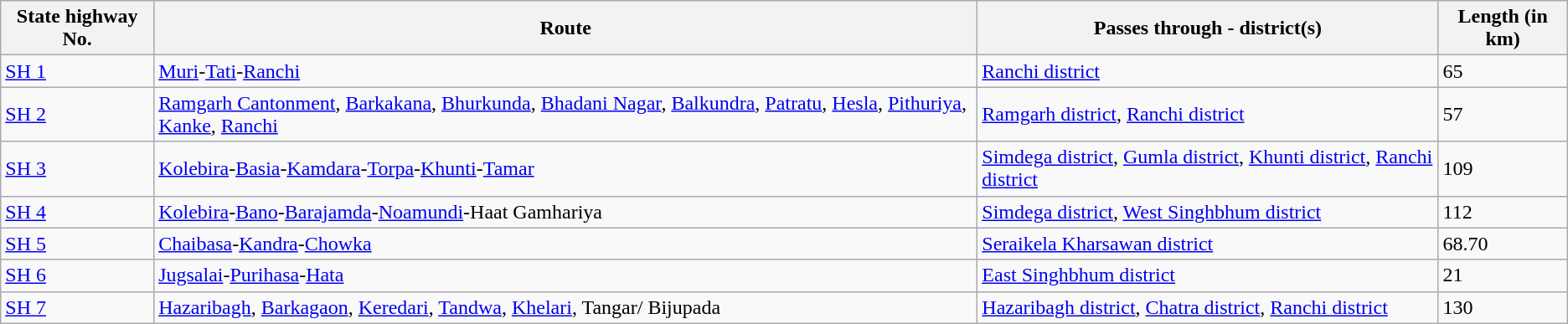<table class="wikitable sortable">
<tr>
<th>State highway No.</th>
<th>Route</th>
<th>Passes through - district(s)</th>
<th>Length (in km)</th>
</tr>
<tr>
<td><a href='#'>SH 1</a></td>
<td><a href='#'>Muri</a>-<a href='#'>Tati</a>-<a href='#'>Ranchi</a></td>
<td><a href='#'>Ranchi district</a></td>
<td>65 </td>
</tr>
<tr>
<td><a href='#'>SH 2</a></td>
<td><a href='#'>Ramgarh Cantonment</a>, <a href='#'>Barkakana</a>, <a href='#'>Bhurkunda</a>, <a href='#'>Bhadani Nagar</a>, <a href='#'>Balkundra</a>, <a href='#'>Patratu</a>, <a href='#'>Hesla</a>, <a href='#'>Pithuriya</a>, <a href='#'>Kanke</a>, <a href='#'>Ranchi</a></td>
<td><a href='#'>Ramgarh district</a>, <a href='#'>Ranchi district</a></td>
<td>57 </td>
</tr>
<tr>
<td><a href='#'>SH 3</a></td>
<td><a href='#'>Kolebira</a>-<a href='#'>Basia</a>-<a href='#'>Kamdara</a>-<a href='#'>Torpa</a>-<a href='#'>Khunti</a>-<a href='#'>Tamar</a></td>
<td><a href='#'>Simdega district</a>, <a href='#'>Gumla district</a>, <a href='#'>Khunti district</a>, <a href='#'>Ranchi district</a></td>
<td>109</td>
</tr>
<tr>
<td><a href='#'>SH 4</a></td>
<td><a href='#'>Kolebira</a>-<a href='#'>Bano</a>-<a href='#'>Barajamda</a>-<a href='#'>Noamundi</a>-Haat Gamhariya</td>
<td><a href='#'>Simdega district</a>, <a href='#'>West Singhbhum district</a></td>
<td>112</td>
</tr>
<tr>
<td><a href='#'>SH 5</a></td>
<td><a href='#'>Chaibasa</a>-<a href='#'>Kandra</a>-<a href='#'>Chowka</a></td>
<td><a href='#'>Seraikela Kharsawan district</a></td>
<td>68.70 </td>
</tr>
<tr>
<td><a href='#'>SH 6</a></td>
<td><a href='#'>Jugsalai</a>-<a href='#'>Purihasa</a>-<a href='#'>Hata</a></td>
<td><a href='#'>East Singhbhum district</a></td>
<td>21</td>
</tr>
<tr>
<td><a href='#'>SH 7</a></td>
<td><a href='#'>Hazaribagh</a>, <a href='#'>Barkagaon</a>, <a href='#'>Keredari</a>, <a href='#'>Tandwa</a>, <a href='#'>Khelari</a>, Tangar/ Bijupada</td>
<td><a href='#'>Hazaribagh district</a>, <a href='#'>Chatra district</a>, <a href='#'>Ranchi district</a></td>
<td>130 </td>
</tr>
</table>
